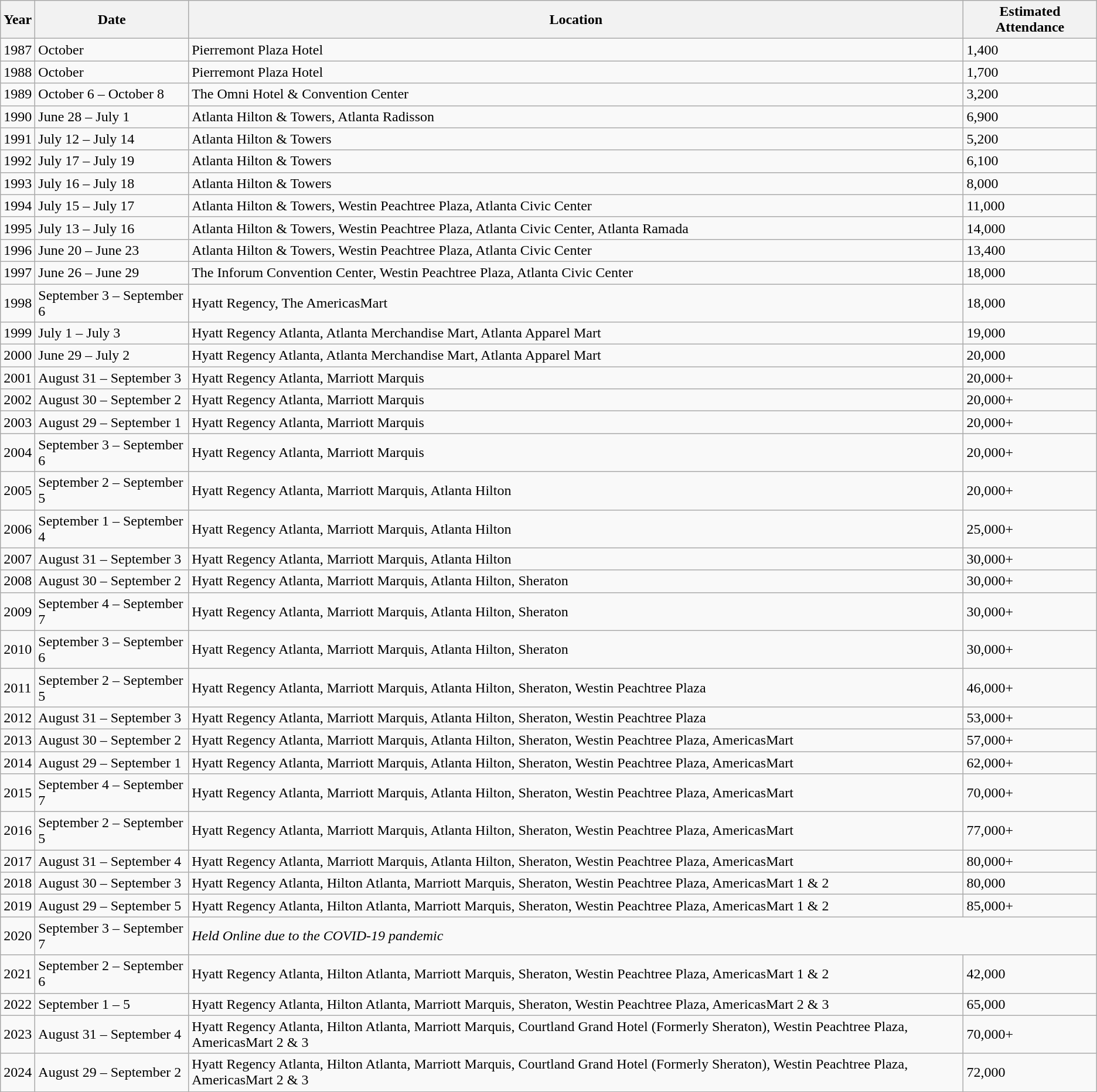<table class="wikitable">
<tr>
<th>Year</th>
<th>Date</th>
<th>Location</th>
<th>Estimated Attendance</th>
</tr>
<tr>
<td>1987</td>
<td>October</td>
<td>Pierremont Plaza Hotel</td>
<td>1,400</td>
</tr>
<tr>
<td>1988</td>
<td>October</td>
<td>Pierremont Plaza Hotel</td>
<td>1,700</td>
</tr>
<tr>
<td>1989</td>
<td>October 6 – October 8</td>
<td>The Omni Hotel & Convention Center</td>
<td>3,200</td>
</tr>
<tr>
<td>1990</td>
<td>June 28 – July 1</td>
<td>Atlanta Hilton & Towers, Atlanta Radisson</td>
<td>6,900</td>
</tr>
<tr>
<td>1991</td>
<td>July 12 – July 14</td>
<td>Atlanta Hilton & Towers</td>
<td>5,200</td>
</tr>
<tr>
<td>1992</td>
<td>July 17 – July 19</td>
<td>Atlanta Hilton & Towers</td>
<td>6,100</td>
</tr>
<tr>
<td>1993</td>
<td>July 16 – July 18</td>
<td>Atlanta Hilton & Towers</td>
<td>8,000</td>
</tr>
<tr>
<td>1994</td>
<td>July 15 – July 17</td>
<td>Atlanta Hilton & Towers, Westin Peachtree Plaza, Atlanta Civic Center</td>
<td>11,000</td>
</tr>
<tr>
<td>1995</td>
<td>July 13 – July 16</td>
<td>Atlanta Hilton & Towers, Westin Peachtree Plaza, Atlanta Civic Center, Atlanta Ramada</td>
<td>14,000</td>
</tr>
<tr>
<td>1996</td>
<td>June 20 – June 23</td>
<td>Atlanta Hilton & Towers, Westin Peachtree Plaza, Atlanta Civic Center</td>
<td>13,400</td>
</tr>
<tr>
<td>1997</td>
<td>June 26 – June 29</td>
<td>The Inforum Convention Center, Westin Peachtree Plaza, Atlanta Civic Center</td>
<td>18,000</td>
</tr>
<tr>
<td>1998</td>
<td>September 3 – September 6</td>
<td>Hyatt Regency, The AmericasMart</td>
<td>18,000</td>
</tr>
<tr>
<td>1999</td>
<td>July 1 – July 3</td>
<td>Hyatt Regency Atlanta, Atlanta Merchandise Mart, Atlanta Apparel Mart</td>
<td>19,000</td>
</tr>
<tr>
<td>2000</td>
<td>June 29 – July 2</td>
<td>Hyatt Regency Atlanta, Atlanta Merchandise Mart, Atlanta Apparel Mart</td>
<td>20,000</td>
</tr>
<tr>
<td>2001</td>
<td>August 31 – September 3</td>
<td>Hyatt Regency Atlanta, Marriott Marquis</td>
<td>20,000+</td>
</tr>
<tr>
<td>2002</td>
<td>August 30 – September 2</td>
<td>Hyatt Regency Atlanta, Marriott Marquis</td>
<td>20,000+</td>
</tr>
<tr>
<td>2003</td>
<td>August 29 – September 1</td>
<td>Hyatt Regency Atlanta, Marriott Marquis</td>
<td>20,000+</td>
</tr>
<tr>
<td>2004</td>
<td>September 3 – September 6</td>
<td>Hyatt Regency Atlanta, Marriott Marquis</td>
<td>20,000+</td>
</tr>
<tr>
<td>2005</td>
<td>September 2 – September 5</td>
<td>Hyatt Regency Atlanta, Marriott Marquis, Atlanta Hilton</td>
<td>20,000+</td>
</tr>
<tr>
<td>2006</td>
<td>September 1 – September 4</td>
<td>Hyatt Regency Atlanta, Marriott Marquis, Atlanta Hilton</td>
<td>25,000+</td>
</tr>
<tr>
<td>2007</td>
<td>August 31 – September 3</td>
<td>Hyatt Regency Atlanta, Marriott Marquis, Atlanta Hilton</td>
<td>30,000+</td>
</tr>
<tr>
<td>2008</td>
<td>August 30 – September 2</td>
<td>Hyatt Regency Atlanta, Marriott Marquis, Atlanta Hilton, Sheraton</td>
<td>30,000+</td>
</tr>
<tr>
<td>2009</td>
<td>September 4 – September 7</td>
<td>Hyatt Regency Atlanta, Marriott Marquis, Atlanta Hilton, Sheraton</td>
<td>30,000+</td>
</tr>
<tr>
<td>2010</td>
<td>September 3 – September 6</td>
<td>Hyatt Regency Atlanta, Marriott Marquis, Atlanta Hilton, Sheraton</td>
<td>30,000+</td>
</tr>
<tr>
<td>2011</td>
<td>September 2 – September 5</td>
<td>Hyatt Regency Atlanta, Marriott Marquis, Atlanta Hilton, Sheraton, Westin Peachtree Plaza</td>
<td>46,000+</td>
</tr>
<tr>
<td>2012</td>
<td>August 31 – September 3</td>
<td>Hyatt Regency Atlanta, Marriott Marquis, Atlanta Hilton, Sheraton, Westin Peachtree Plaza</td>
<td>53,000+</td>
</tr>
<tr>
<td>2013</td>
<td>August 30 – September 2</td>
<td>Hyatt Regency Atlanta, Marriott Marquis, Atlanta Hilton, Sheraton, Westin Peachtree Plaza, AmericasMart</td>
<td>57,000+</td>
</tr>
<tr>
<td>2014</td>
<td>August 29 – September 1</td>
<td>Hyatt Regency Atlanta, Marriott Marquis, Atlanta Hilton, Sheraton, Westin Peachtree Plaza, AmericasMart</td>
<td>62,000+</td>
</tr>
<tr>
<td>2015</td>
<td>September 4 – September 7</td>
<td>Hyatt Regency Atlanta, Marriott Marquis, Atlanta Hilton, Sheraton, Westin Peachtree Plaza, AmericasMart</td>
<td>70,000+</td>
</tr>
<tr>
<td>2016</td>
<td>September 2 – September 5</td>
<td>Hyatt Regency Atlanta, Marriott Marquis, Atlanta Hilton, Sheraton, Westin Peachtree Plaza, AmericasMart</td>
<td>77,000+</td>
</tr>
<tr>
<td>2017</td>
<td>August 31 – September 4</td>
<td>Hyatt Regency Atlanta, Marriott Marquis, Atlanta Hilton, Sheraton, Westin Peachtree Plaza, AmericasMart</td>
<td>80,000+</td>
</tr>
<tr>
<td>2018</td>
<td>August 30 – September 3</td>
<td>Hyatt Regency Atlanta, Hilton Atlanta, Marriott Marquis, Sheraton, Westin Peachtree Plaza, AmericasMart 1 & 2</td>
<td>80,000</td>
</tr>
<tr>
<td>2019</td>
<td>August 29 – September 5</td>
<td>Hyatt Regency Atlanta, Hilton Atlanta, Marriott Marquis, Sheraton, Westin Peachtree Plaza, AmericasMart 1 & 2</td>
<td>85,000+</td>
</tr>
<tr>
<td>2020</td>
<td>September 3 – September 7</td>
<td colspan="2"><em>Held Online due to the COVID-19 pandemic</em></td>
</tr>
<tr>
<td>2021</td>
<td>September 2 – September 6</td>
<td>Hyatt Regency Atlanta, Hilton Atlanta, Marriott Marquis, Sheraton, Westin Peachtree Plaza, AmericasMart 1 & 2</td>
<td>42,000</td>
</tr>
<tr>
<td>2022</td>
<td>September 1 – 5</td>
<td>Hyatt Regency Atlanta, Hilton Atlanta, Marriott Marquis, Sheraton, Westin Peachtree Plaza, AmericasMart 2 & 3</td>
<td>65,000</td>
</tr>
<tr>
<td>2023</td>
<td>August 31 – September 4</td>
<td>Hyatt Regency Atlanta, Hilton Atlanta, Marriott Marquis, Courtland Grand Hotel (Formerly Sheraton), Westin Peachtree Plaza, AmericasMart 2 & 3</td>
<td>70,000+</td>
</tr>
<tr>
<td>2024</td>
<td>August 29 – September 2</td>
<td>Hyatt Regency Atlanta, Hilton Atlanta, Marriott Marquis, Courtland Grand Hotel (Formerly Sheraton), Westin Peachtree Plaza, AmericasMart 2 & 3</td>
<td>72,000 </td>
</tr>
</table>
